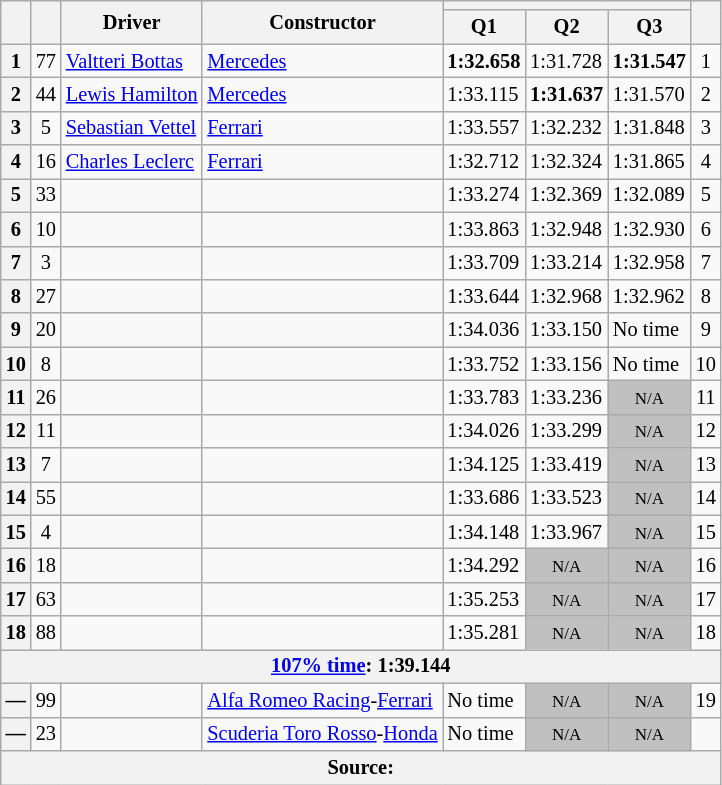<table class="wikitable sortable" style="font-size:85%">
<tr>
<th rowspan=2></th>
<th rowspan=2></th>
<th rowspan=2>Driver</th>
<th rowspan=2>Constructor</th>
<th colspan=3></th>
<th rowspan=2></th>
</tr>
<tr>
<th>Q1</th>
<th>Q2</th>
<th>Q3</th>
</tr>
<tr>
<th>1</th>
<td align="center">77</td>
<td data-sort-value="BOT"> <a href='#'>Valtteri Bottas</a></td>
<td><a href='#'>Mercedes</a></td>
<td><strong>1:32.658</strong></td>
<td>1:31.728</td>
<td><strong>1:31.547</strong></td>
<td align="center">1</td>
</tr>
<tr>
<th>2</th>
<td align="center">44</td>
<td data-sort-value="HAM"> <a href='#'>Lewis Hamilton</a></td>
<td><a href='#'>Mercedes</a></td>
<td>1:33.115</td>
<td><strong>1:31.637</strong></td>
<td>1:31.570</td>
<td align="center">2</td>
</tr>
<tr>
<th>3</th>
<td align="center">5</td>
<td data-sort-value="VET"> <a href='#'>Sebastian Vettel</a></td>
<td><a href='#'>Ferrari</a></td>
<td>1:33.557</td>
<td>1:32.232</td>
<td>1:31.848</td>
<td align="center">3</td>
</tr>
<tr>
<th>4</th>
<td align="center">16</td>
<td data-sort-value="LEC"> <a href='#'>Charles Leclerc</a></td>
<td><a href='#'>Ferrari</a></td>
<td>1:32.712</td>
<td>1:32.324</td>
<td>1:31.865</td>
<td align="center">4</td>
</tr>
<tr>
<th>5</th>
<td align="center">33</td>
<td data-sort-value="VER"></td>
<td></td>
<td>1:33.274</td>
<td>1:32.369</td>
<td>1:32.089</td>
<td align="center">5</td>
</tr>
<tr>
<th>6</th>
<td align="center">10</td>
<td data-sort-value="GAS"></td>
<td></td>
<td>1:33.863</td>
<td>1:32.948</td>
<td>1:32.930</td>
<td align="center">6</td>
</tr>
<tr>
<th>7</th>
<td align="center">3</td>
<td data-sort-value="RIC"></td>
<td></td>
<td>1:33.709</td>
<td>1:33.214</td>
<td>1:32.958</td>
<td align="center">7</td>
</tr>
<tr>
<th>8</th>
<td align="center">27</td>
<td data-sort-value="HUL"></td>
<td></td>
<td>1:33.644</td>
<td>1:32.968</td>
<td>1:32.962</td>
<td align="center">8</td>
</tr>
<tr>
<th>9</th>
<td align="center">20</td>
<td data-sort-value="MAG"></td>
<td></td>
<td>1:34.036</td>
<td>1:33.150</td>
<td data-sort-value="9">No time</td>
<td align="center">9</td>
</tr>
<tr>
<th>10</th>
<td align="center">8</td>
<td data-sort-value="GRO"></td>
<td></td>
<td>1:33.752</td>
<td>1:33.156</td>
<td data-sort-value="9.1">No time</td>
<td align="center">10</td>
</tr>
<tr>
<th>11</th>
<td align="center">26</td>
<td data-sort-value="KVY"></td>
<td></td>
<td>1:33.783</td>
<td>1:33.236</td>
<td style="background: silver" align="center"><small>N/A</small></td>
<td align="center">11</td>
</tr>
<tr>
<th>12</th>
<td align="center">11</td>
<td data-sort-value="PER"></td>
<td></td>
<td>1:34.026</td>
<td>1:33.299</td>
<td style="background: silver" align="center"><small>N/A</small></td>
<td align="center">12</td>
</tr>
<tr>
<th>13</th>
<td align="center">7</td>
<td data-sort-value="RAI"></td>
<td></td>
<td>1:34.125</td>
<td>1:33.419</td>
<td style="background: silver" align="center"><small>N/A</small></td>
<td align="center">13</td>
</tr>
<tr>
<th>14</th>
<td align="center">55</td>
<td data-sort-value="SAI"></td>
<td></td>
<td>1:33.686</td>
<td>1:33.523</td>
<td style="background: silver" align="center"><small>N/A</small></td>
<td align="center">14</td>
</tr>
<tr>
<th>15</th>
<td align="center">4</td>
<td data-sort-value="NOR"></td>
<td></td>
<td>1:34.148</td>
<td>1:33.967</td>
<td style="background: silver" align="center"><small>N/A</small></td>
<td align="center">15</td>
</tr>
<tr>
<th>16</th>
<td align="center">18</td>
<td data-sort-value="STR"></td>
<td></td>
<td>1:34.292</td>
<td style="background: silver" align="center"><small>N/A</small></td>
<td style="background: silver" align="center"><small>N/A</small></td>
<td align="center">16</td>
</tr>
<tr>
<th>17</th>
<td align="center">63</td>
<td data-sort-value="RUS"></td>
<td></td>
<td>1:35.253</td>
<td style="background: silver" align="center"><small>N/A</small></td>
<td style="background: silver" align="center"><small>N/A</small></td>
<td align="center">17</td>
</tr>
<tr>
<th>18</th>
<td align="center">88</td>
<td data-sort-value="KUB"></td>
<td></td>
<td>1:35.281</td>
<td style="background: silver" align="center"><small>N/A</small></td>
<td style="background: silver" align="center"><small>N/A</small></td>
<td align="center">18</td>
</tr>
<tr class="sortbottom">
<th data-sort-value="ZZZ" colspan="8"><a href='#'>107% time</a>: 1:39.144</th>
</tr>
<tr>
<th data-sort-value="19">—</th>
<td align="center">99</td>
<td data-sort-value="GIO"></td>
<td><a href='#'>Alfa Romeo Racing</a>-<a href='#'>Ferrari</a></td>
<td>No time</td>
<td style="background: silver" align="center"><small>N/A</small></td>
<td style="background: silver" align="center"><small>N/A</small></td>
<td align="center">19</td>
</tr>
<tr>
<th data-sort-value="20">—</th>
<td align="center">23</td>
<td data-sort-value="ALB"></td>
<td><a href='#'>Scuderia Toro Rosso</a>-<a href='#'>Honda</a></td>
<td>No time</td>
<td style="background: silver" align="center"><small>N/A</small></td>
<td style="background: silver" align="center"><small>N/A</small></td>
<td align="center" data-sort-value="20"></td>
</tr>
<tr>
<th colspan="8">Source:</th>
</tr>
</table>
